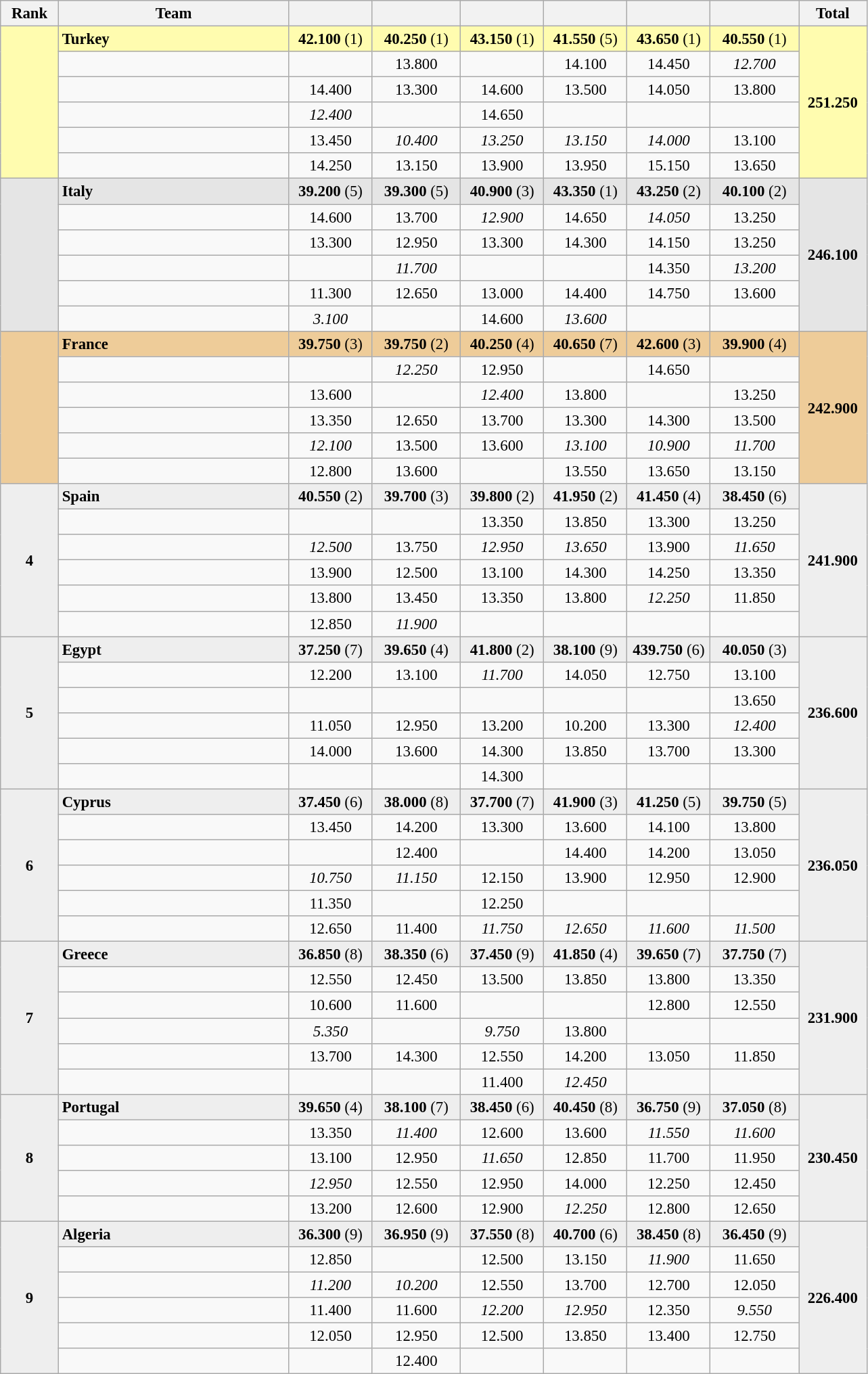<table class="wikitable" style="text-align:center; font-size:95%">
<tr>
<th scope="col" style="width:50px;">Rank</th>
<th scope="col" style="width:220px;">Team</th>
<th scope="col" style="width:75px;"></th>
<th scope="col" style="width:80px;"></th>
<th scope="col" style="width:75px;"></th>
<th scope="col" style="width:75px;"></th>
<th scope="col" style="width:75px;"></th>
<th scope="col" style="width:80px;"></th>
<th scope="col" style="width:60px;">Total</th>
</tr>
<tr style="background:#fffcaf;">
<td rowspan=6></td>
<td style="text-align:left;"> <strong>Turkey</strong></td>
<td align="center"><strong>42.100</strong> (1)</td>
<td align="center"><strong>40.250</strong> (1)</td>
<td align="center"><strong>43.150</strong> (1)</td>
<td align="center"><strong>41.550</strong> (5)</td>
<td align="center"><strong>43.650</strong> (1)</td>
<td align="center"><strong>40.550</strong> (1)</td>
<td rowspan=6 align="center"><strong>251.250</strong></td>
</tr>
<tr>
<td align=left></td>
<td></td>
<td>13.800</td>
<td></td>
<td>14.100</td>
<td>14.450</td>
<td><em>12.700</em></td>
</tr>
<tr>
<td align=left></td>
<td>14.400</td>
<td>13.300</td>
<td>14.600</td>
<td>13.500</td>
<td>14.050</td>
<td>13.800</td>
</tr>
<tr>
<td align=left></td>
<td><em>12.400</em></td>
<td></td>
<td>14.650</td>
<td></td>
<td></td>
<td></td>
</tr>
<tr>
<td align=left></td>
<td>13.450</td>
<td><em>10.400</em></td>
<td><em>13.250</em></td>
<td><em>13.150</em></td>
<td><em>14.000</em></td>
<td>13.100</td>
</tr>
<tr>
<td align=left></td>
<td>14.250</td>
<td>13.150</td>
<td>13.900</td>
<td>13.950</td>
<td>15.150</td>
<td>13.650</td>
</tr>
<tr style="background:#e5e5e5;">
<td rowspan=6></td>
<td style="text-align:left;"> <strong>Italy</strong></td>
<td align="center"><strong>39.200</strong> (5)</td>
<td align="center"><strong>39.300</strong> (5)</td>
<td align="center"><strong>40.900</strong> (3)</td>
<td align="center"><strong>43.350</strong> (1)</td>
<td align="center"><strong>43.250</strong> (2)</td>
<td align="center"><strong>40.100</strong> (2)</td>
<td rowspan=6 align="center"><strong>246.100</strong></td>
</tr>
<tr>
<td align=left></td>
<td>14.600</td>
<td>13.700</td>
<td><em>12.900</em></td>
<td>14.650</td>
<td><em>14.050</em></td>
<td>13.250</td>
</tr>
<tr>
<td align=left></td>
<td>13.300</td>
<td>12.950</td>
<td>13.300</td>
<td>14.300</td>
<td>14.150</td>
<td>13.250</td>
</tr>
<tr>
<td align=left></td>
<td></td>
<td><em>11.700</em></td>
<td></td>
<td></td>
<td>14.350</td>
<td><em>13.200</em></td>
</tr>
<tr>
<td align=left></td>
<td>11.300</td>
<td>12.650</td>
<td>13.000</td>
<td>14.400</td>
<td>14.750</td>
<td>13.600</td>
</tr>
<tr>
<td align=left></td>
<td><em>3.100</em></td>
<td></td>
<td>14.600</td>
<td><em>13.600</em></td>
<td></td>
<td></td>
</tr>
<tr style="background:#ec9;">
<td rowspan=6></td>
<td style="text-align:left;"> <strong>France</strong></td>
<td align="center"><strong>39.750</strong> (3)</td>
<td align="center"><strong>39.750</strong> (2)</td>
<td align="center"><strong>40.250</strong> (4)</td>
<td align="center"><strong>40.650</strong> (7)</td>
<td align="center"><strong>42.600</strong> (3)</td>
<td align="center"><strong>39.900</strong> (4)</td>
<td rowspan=6 align="center"><strong>242.900</strong></td>
</tr>
<tr>
<td align=left></td>
<td></td>
<td><em>12.250</em></td>
<td>12.950</td>
<td></td>
<td>14.650</td>
<td></td>
</tr>
<tr>
<td align=left></td>
<td>13.600</td>
<td></td>
<td><em>12.400</em></td>
<td>13.800</td>
<td></td>
<td>13.250</td>
</tr>
<tr>
<td align=left></td>
<td>13.350</td>
<td>12.650</td>
<td>13.700</td>
<td>13.300</td>
<td>14.300</td>
<td>13.500</td>
</tr>
<tr>
<td align=left></td>
<td><em>12.100</em></td>
<td>13.500</td>
<td>13.600</td>
<td><em>13.100</em></td>
<td><em>10.900</em></td>
<td><em>11.700</em></td>
</tr>
<tr>
<td align=left></td>
<td>12.800</td>
<td>13.600</td>
<td></td>
<td>13.550</td>
<td>13.650</td>
<td>13.150</td>
</tr>
<tr style="background:#eee;">
<td rowspan=6><strong>4</strong></td>
<td style="text-align:left;"> <strong>Spain</strong></td>
<td align="center"><strong>40.550</strong> (2)</td>
<td align="center"><strong>39.700</strong> (3)</td>
<td align="center"><strong>39.800</strong> (2)</td>
<td align="center"><strong>41.950</strong> (2)</td>
<td align="center"><strong>41.450</strong> (4)</td>
<td align="center"><strong>38.450</strong> (6)</td>
<td rowspan=6 align="center"><strong>241.900</strong></td>
</tr>
<tr>
<td align=left></td>
<td></td>
<td></td>
<td>13.350</td>
<td>13.850</td>
<td>13.300</td>
<td>13.250</td>
</tr>
<tr>
<td align=left></td>
<td><em>12.500</em></td>
<td>13.750</td>
<td><em>12.950</em></td>
<td><em>13.650</em></td>
<td>13.900</td>
<td><em>11.650</em></td>
</tr>
<tr>
<td align=left></td>
<td>13.900</td>
<td>12.500</td>
<td>13.100</td>
<td>14.300</td>
<td>14.250</td>
<td>13.350</td>
</tr>
<tr>
<td align=left></td>
<td>13.800</td>
<td>13.450</td>
<td>13.350</td>
<td>13.800</td>
<td><em>12.250</em></td>
<td>11.850</td>
</tr>
<tr>
<td align=left></td>
<td>12.850</td>
<td><em>11.900</em></td>
<td></td>
<td></td>
<td></td>
<td></td>
</tr>
<tr style="background:#eee;">
<td rowspan=6><strong>5</strong></td>
<td style="text-align:left;"> <strong>Egypt</strong></td>
<td align="center"><strong>37.250</strong> (7)</td>
<td align="center"><strong>39.650</strong> (4)</td>
<td align="center"><strong>41.800</strong> (2)</td>
<td align="center"><strong>38.100</strong> (9)</td>
<td align="center"><strong>439.750</strong> (6)</td>
<td align="center"><strong>40.050</strong> (3)</td>
<td rowspan=6 align="center"><strong>236.600</strong></td>
</tr>
<tr>
<td align=left></td>
<td>12.200</td>
<td>13.100</td>
<td><em>11.700</em></td>
<td>14.050</td>
<td>12.750</td>
<td>13.100</td>
</tr>
<tr>
<td align=left></td>
<td></td>
<td></td>
<td></td>
<td></td>
<td></td>
<td>13.650</td>
</tr>
<tr>
<td align=left></td>
<td>11.050</td>
<td>12.950</td>
<td>13.200</td>
<td>10.200</td>
<td>13.300</td>
<td><em>12.400</em></td>
</tr>
<tr>
<td align=left></td>
<td>14.000</td>
<td>13.600</td>
<td>14.300</td>
<td>13.850</td>
<td>13.700</td>
<td>13.300</td>
</tr>
<tr>
<td align=left></td>
<td></td>
<td></td>
<td>14.300</td>
<td></td>
<td></td>
<td></td>
</tr>
<tr style="background:#eee;">
<td rowspan=6><strong>6</strong></td>
<td style="text-align:left;"> <strong>Cyprus</strong></td>
<td align="center"><strong>37.450</strong> (6)</td>
<td align="center"><strong>38.000</strong> (8)</td>
<td align="center"><strong>37.700</strong> (7)</td>
<td align="center"><strong>41.900</strong> (3)</td>
<td align="center"><strong>41.250</strong> (5)</td>
<td align="center"><strong>39.750</strong> (5)</td>
<td rowspan=6 align="center"><strong>236.050</strong></td>
</tr>
<tr>
<td align=left></td>
<td>13.450</td>
<td>14.200</td>
<td>13.300</td>
<td>13.600</td>
<td>14.100</td>
<td>13.800</td>
</tr>
<tr>
<td align=left></td>
<td></td>
<td>12.400</td>
<td></td>
<td>14.400</td>
<td>14.200</td>
<td>13.050</td>
</tr>
<tr>
<td align=left></td>
<td><em>10.750</em></td>
<td><em>11.150</em></td>
<td>12.150</td>
<td>13.900</td>
<td>12.950</td>
<td>12.900</td>
</tr>
<tr>
<td align=left></td>
<td>11.350</td>
<td></td>
<td>12.250</td>
<td></td>
<td></td>
<td></td>
</tr>
<tr>
<td align=left></td>
<td>12.650</td>
<td>11.400</td>
<td><em>11.750</em></td>
<td><em>12.650</em></td>
<td><em>11.600</em></td>
<td><em>11.500</em></td>
</tr>
<tr style="background:#eee;">
<td rowspan=6><strong>7</strong></td>
<td style="text-align:left;"> <strong>Greece</strong></td>
<td align="center"><strong>36.850</strong> (8)</td>
<td align="center"><strong>38.350</strong> (6)</td>
<td align="center"><strong>37.450</strong> (9)</td>
<td align="center"><strong>41.850</strong> (4)</td>
<td align="center"><strong>39.650</strong> (7)</td>
<td align="center"><strong>37.750</strong> (7)</td>
<td rowspan=6 align="center"><strong>231.900</strong></td>
</tr>
<tr>
<td align=left></td>
<td>12.550</td>
<td>12.450</td>
<td>13.500</td>
<td>13.850</td>
<td>13.800</td>
<td>13.350</td>
</tr>
<tr>
<td align=left></td>
<td>10.600</td>
<td>11.600</td>
<td></td>
<td></td>
<td>12.800</td>
<td>12.550</td>
</tr>
<tr>
<td align=left></td>
<td><em>5.350</em></td>
<td></td>
<td><em>9.750</em></td>
<td>13.800</td>
<td></td>
<td></td>
</tr>
<tr>
<td align=left></td>
<td>13.700</td>
<td>14.300</td>
<td>12.550</td>
<td>14.200</td>
<td>13.050</td>
<td>11.850</td>
</tr>
<tr>
<td align=left></td>
<td></td>
<td></td>
<td>11.400</td>
<td><em>12.450</em></td>
<td></td>
<td></td>
</tr>
<tr style="background:#eee;">
<td rowspan=5><strong>8</strong></td>
<td style="text-align:left;"> <strong>Portugal</strong></td>
<td align="center"><strong>39.650</strong> (4)</td>
<td align="center"><strong>38.100</strong> (7)</td>
<td align="center"><strong>38.450</strong> (6)</td>
<td align="center"><strong>40.450</strong> (8)</td>
<td align="center"><strong>36.750</strong> (9)</td>
<td align="center"><strong>37.050</strong> (8)</td>
<td rowspan=5 align="center"><strong>230.450</strong></td>
</tr>
<tr>
<td align=left></td>
<td>13.350</td>
<td><em>11.400</em></td>
<td>12.600</td>
<td>13.600</td>
<td><em>11.550</em></td>
<td><em>11.600</em></td>
</tr>
<tr>
<td align=left></td>
<td>13.100</td>
<td>12.950</td>
<td><em>11.650</em></td>
<td>12.850</td>
<td>11.700</td>
<td>11.950</td>
</tr>
<tr>
<td align=left></td>
<td><em>12.950</em></td>
<td>12.550</td>
<td>12.950</td>
<td>14.000</td>
<td>12.250</td>
<td>12.450</td>
</tr>
<tr>
<td align=left></td>
<td>13.200</td>
<td>12.600</td>
<td>12.900</td>
<td><em>12.250</em></td>
<td>12.800</td>
<td>12.650</td>
</tr>
<tr style="background:#eee;">
<td rowspan=6><strong>9</strong></td>
<td style="text-align:left;"> <strong>Algeria</strong></td>
<td align="center"><strong>36.300</strong> (9)</td>
<td align="center"><strong>36.950</strong> (9)</td>
<td align="center"><strong>37.550</strong> (8)</td>
<td align="center"><strong>40.700</strong> (6)</td>
<td align="center"><strong>38.450</strong> (8)</td>
<td align="center"><strong>36.450</strong> (9)</td>
<td rowspan=6 align="center"><strong>226.400</strong></td>
</tr>
<tr>
<td align=left></td>
<td>12.850</td>
<td></td>
<td>12.500</td>
<td>13.150</td>
<td><em>11.900</em></td>
<td>11.650</td>
</tr>
<tr>
<td align=left></td>
<td><em>11.200</em></td>
<td><em>10.200</em></td>
<td>12.550</td>
<td>13.700</td>
<td>12.700</td>
<td>12.050</td>
</tr>
<tr>
<td align=left></td>
<td>11.400</td>
<td>11.600</td>
<td><em>12.200</em></td>
<td><em>12.950</em></td>
<td>12.350</td>
<td><em>9.550</em></td>
</tr>
<tr>
<td align=left></td>
<td>12.050</td>
<td>12.950</td>
<td>12.500</td>
<td>13.850</td>
<td>13.400</td>
<td>12.750</td>
</tr>
<tr>
<td align=left></td>
<td></td>
<td>12.400</td>
<td></td>
<td></td>
<td></td>
<td></td>
</tr>
</table>
